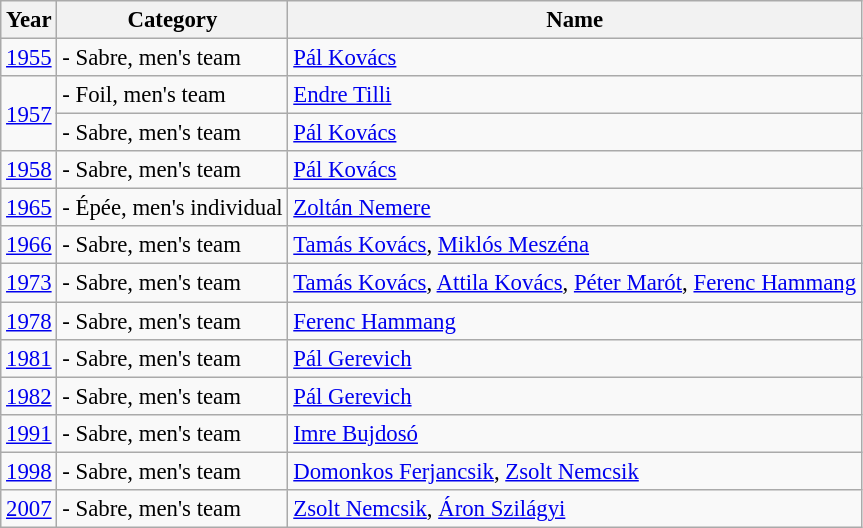<table class="wikitable sortable" center; style="font-size:95%;">
<tr>
<th>Year</th>
<th>Category</th>
<th>Name</th>
</tr>
<tr>
<td><a href='#'>1955</a></td>
<td>- Sabre, men's team</td>
<td><a href='#'>Pál Kovács</a></td>
</tr>
<tr>
<td rowspan=2><a href='#'>1957</a></td>
<td>- Foil, men's team</td>
<td><a href='#'>Endre Tilli</a></td>
</tr>
<tr>
<td>- Sabre, men's team</td>
<td><a href='#'>Pál Kovács</a></td>
</tr>
<tr>
<td><a href='#'>1958</a></td>
<td>- Sabre, men's team</td>
<td><a href='#'>Pál Kovács</a></td>
</tr>
<tr>
<td><a href='#'>1965</a></td>
<td>- Épée, men's individual</td>
<td><a href='#'>Zoltán Nemere</a></td>
</tr>
<tr>
<td><a href='#'>1966</a></td>
<td>- Sabre, men's team</td>
<td><a href='#'>Tamás Kovács</a>, <a href='#'>Miklós Meszéna</a></td>
</tr>
<tr>
<td><a href='#'>1973</a></td>
<td>- Sabre, men's team</td>
<td><a href='#'>Tamás Kovács</a>, <a href='#'>Attila Kovács</a>, <a href='#'>Péter Marót</a>, <a href='#'>Ferenc Hammang</a></td>
</tr>
<tr>
<td><a href='#'>1978</a></td>
<td>- Sabre, men's team</td>
<td><a href='#'>Ferenc Hammang</a></td>
</tr>
<tr>
<td><a href='#'>1981</a></td>
<td>- Sabre, men's team</td>
<td><a href='#'>Pál Gerevich</a></td>
</tr>
<tr>
<td><a href='#'>1982</a></td>
<td>- Sabre, men's team</td>
<td><a href='#'>Pál Gerevich</a></td>
</tr>
<tr>
<td><a href='#'>1991</a></td>
<td>- Sabre, men's team</td>
<td><a href='#'>Imre Bujdosó</a></td>
</tr>
<tr>
<td><a href='#'>1998</a></td>
<td>- Sabre, men's team</td>
<td><a href='#'>Domonkos Ferjancsik</a>, <a href='#'>Zsolt Nemcsik</a></td>
</tr>
<tr>
<td><a href='#'>2007</a></td>
<td>- Sabre, men's team</td>
<td><a href='#'>Zsolt Nemcsik</a>, <a href='#'>Áron Szilágyi</a></td>
</tr>
</table>
